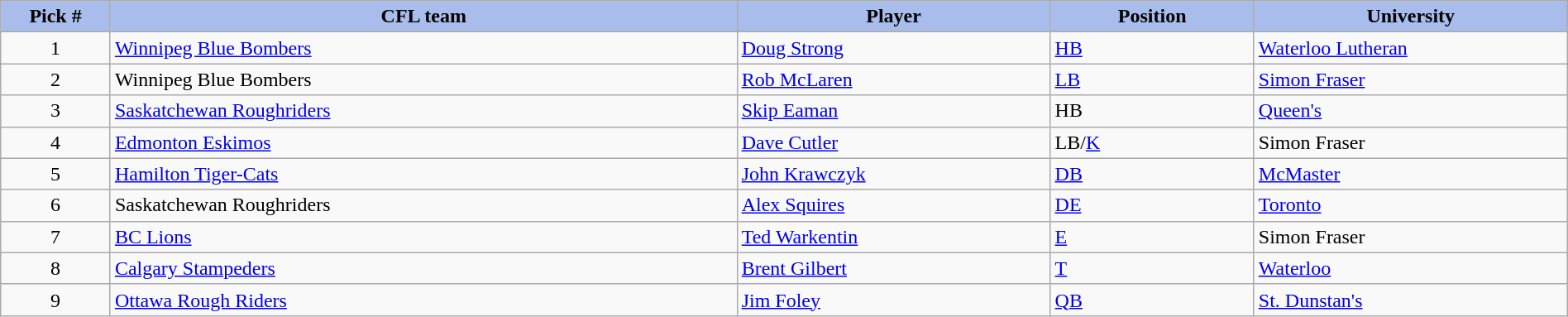<table class="wikitable" style="width: 100%">
<tr>
<th style="background:#A8BDEC;" width=7%>Pick #</th>
<th width=40% style="background:#A8BDEC;">CFL team</th>
<th width=20% style="background:#A8BDEC;">Player</th>
<th width=13% style="background:#A8BDEC;">Position</th>
<th width=20% style="background:#A8BDEC;">University</th>
</tr>
<tr>
<td align=center>1</td>
<td><a href='#'>Winnipeg Blue Bombers</a></td>
<td><a href='#'>Doug Strong</a></td>
<td><a href='#'>HB</a></td>
<td><a href='#'>Waterloo Lutheran</a></td>
</tr>
<tr>
<td align=center>2</td>
<td>Winnipeg Blue Bombers</td>
<td><a href='#'>Rob McLaren</a></td>
<td><a href='#'>LB</a></td>
<td><a href='#'>Simon Fraser</a></td>
</tr>
<tr>
<td align=center>3</td>
<td><a href='#'>Saskatchewan Roughriders</a></td>
<td><a href='#'>Skip Eaman</a></td>
<td>HB</td>
<td><a href='#'>Queen's</a></td>
</tr>
<tr>
<td align=center>4</td>
<td><a href='#'>Edmonton Eskimos</a></td>
<td><a href='#'>Dave Cutler</a></td>
<td>LB/<a href='#'>K</a></td>
<td>Simon Fraser</td>
</tr>
<tr>
<td align=center>5</td>
<td><a href='#'>Hamilton Tiger-Cats</a></td>
<td><a href='#'>John Krawczyk</a></td>
<td><a href='#'>DB</a></td>
<td><a href='#'>McMaster</a></td>
</tr>
<tr>
<td align=center>6</td>
<td>Saskatchewan Roughriders</td>
<td><a href='#'>Alex Squires</a></td>
<td><a href='#'>DE</a></td>
<td><a href='#'>Toronto</a></td>
</tr>
<tr>
<td align=center>7</td>
<td><a href='#'>BC Lions</a></td>
<td><a href='#'>Ted Warkentin</a></td>
<td><a href='#'>E</a></td>
<td>Simon Fraser</td>
</tr>
<tr>
<td align=center>8</td>
<td><a href='#'>Calgary Stampeders</a></td>
<td><a href='#'>Brent Gilbert</a></td>
<td><a href='#'>T</a></td>
<td><a href='#'>Waterloo</a></td>
</tr>
<tr>
<td align=center>9</td>
<td><a href='#'>Ottawa Rough Riders</a></td>
<td><a href='#'>Jim Foley</a></td>
<td><a href='#'>QB</a></td>
<td><a href='#'>St. Dunstan's</a></td>
</tr>
</table>
